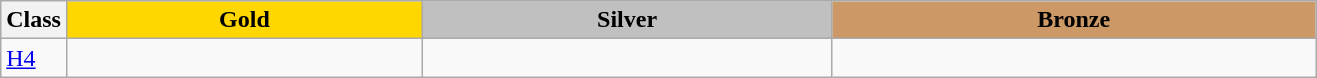<table class=wikitable style="font-size:100%">
<tr>
<th rowspan="1" width="5%">Class</th>
<th rowspan="1" style="background:gold;">Gold</th>
<th colspan="1" style="background:silver;">Silver</th>
<th colspan="1" style="background:#CC9966;">Bronze</th>
</tr>
<tr>
<td><a href='#'>H4</a></td>
<td></td>
<td></td>
<td></td>
</tr>
</table>
